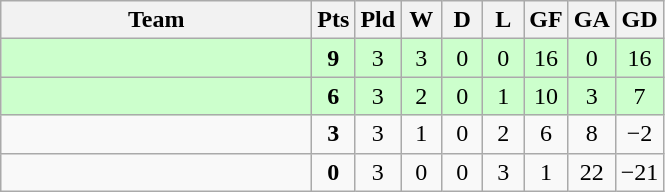<table class="wikitable" style="text-align: center;">
<tr>
<th width=200>Team</th>
<th width=20>Pts</th>
<th width=20>Pld</th>
<th width=20>W</th>
<th width=20>D</th>
<th width=20>L</th>
<th width=20>GF</th>
<th width=20>GA</th>
<th width=20>GD</th>
</tr>
<tr bgcolor=#CCFFCC>
<td align=left></td>
<td><strong>9</strong></td>
<td>3</td>
<td>3</td>
<td>0</td>
<td>0</td>
<td>16</td>
<td>0</td>
<td>16</td>
</tr>
<tr bgcolor=#CCFFCC>
<td align=left></td>
<td><strong>6</strong></td>
<td>3</td>
<td>2</td>
<td>0</td>
<td>1</td>
<td>10</td>
<td>3</td>
<td>7</td>
</tr>
<tr>
<td align=left></td>
<td><strong>3</strong></td>
<td>3</td>
<td>1</td>
<td>0</td>
<td>2</td>
<td>6</td>
<td>8</td>
<td>−2</td>
</tr>
<tr>
<td align=left></td>
<td><strong>0</strong></td>
<td>3</td>
<td>0</td>
<td>0</td>
<td>3</td>
<td>1</td>
<td>22</td>
<td>−21</td>
</tr>
</table>
